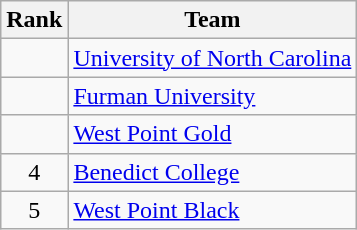<table class="wikitable">
<tr>
<th>Rank</th>
<th>Team</th>
</tr>
<tr>
<td align=center></td>
<td align="left"><a href='#'>University of North Carolina</a></td>
</tr>
<tr>
<td align=center></td>
<td align="left"><a href='#'>Furman University</a></td>
</tr>
<tr>
<td align=center></td>
<td align="left"><a href='#'>West Point Gold</a></td>
</tr>
<tr>
<td align=center>4</td>
<td align="left"><a href='#'>Benedict College</a></td>
</tr>
<tr>
<td align=center>5</td>
<td align="left"><a href='#'>West Point Black</a></td>
</tr>
</table>
